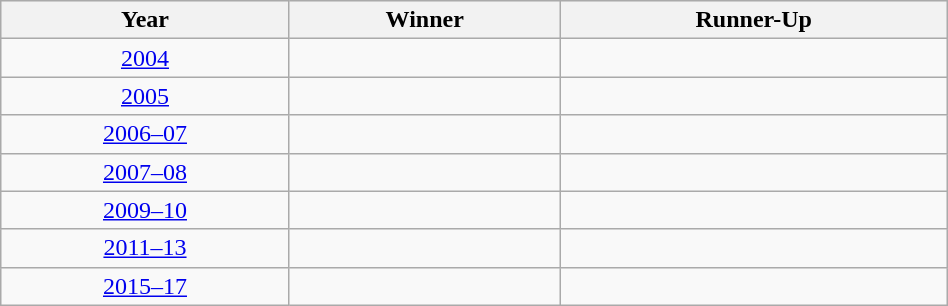<table class="wikitable" width="50%">
<tr bgcolor=#efefef>
<th>Year</th>
<th>Winner</th>
<th>Runner-Up</th>
</tr>
<tr align=center>
<td><a href='#'>2004</a></td>
<td><strong></strong></td>
<td></td>
</tr>
<tr align=center>
<td><a href='#'>2005</a></td>
<td><strong></strong></td>
<td></td>
</tr>
<tr align=center>
<td><a href='#'>2006–07</a></td>
<td><strong></strong></td>
<td></td>
</tr>
<tr align=center>
<td><a href='#'>2007–08</a></td>
<td><strong></strong></td>
<td></td>
</tr>
<tr align=center>
<td><a href='#'>2009–10</a></td>
<td><strong></strong></td>
<td></td>
</tr>
<tr align=center>
<td><a href='#'>2011–13</a></td>
<td><strong></strong></td>
<td></td>
</tr>
<tr align=center>
<td><a href='#'>2015–17</a></td>
<td><strong></strong></td>
<td></td>
</tr>
</table>
